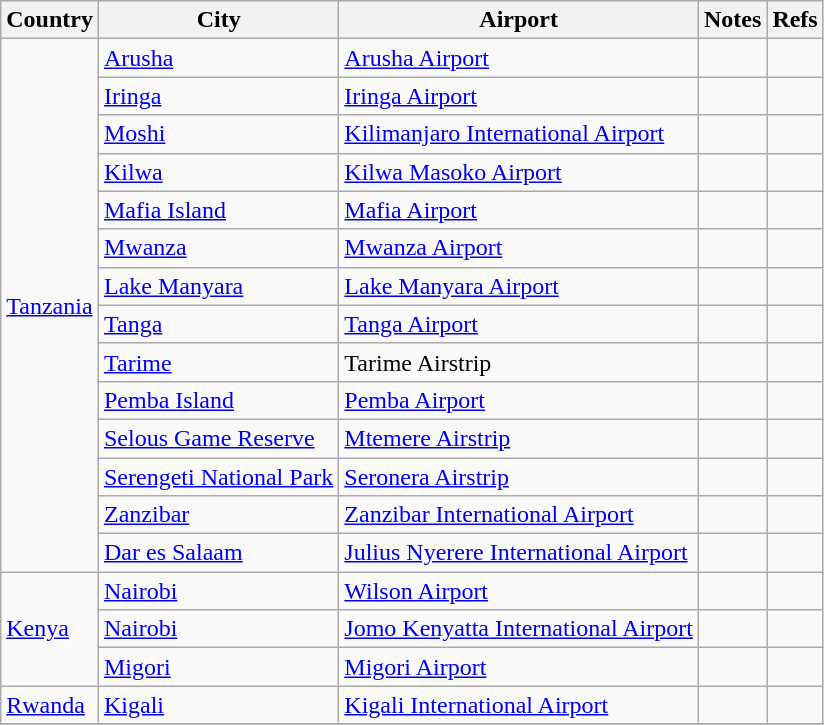<table class="wikitable sortable">
<tr>
<th>Country</th>
<th>City</th>
<th>Airport</th>
<th>Notes</th>
<th>Refs</th>
</tr>
<tr>
<td rowspan="14"><a href='#'>Tanzania</a></td>
<td><a href='#'>Arusha</a></td>
<td><a href='#'>Arusha Airport</a></td>
<td></td>
<td align=center></td>
</tr>
<tr>
<td><a href='#'>Iringa</a></td>
<td><a href='#'>Iringa Airport</a></td>
<td></td>
<td align=center></td>
</tr>
<tr>
<td><a href='#'>Moshi</a></td>
<td><a href='#'>Kilimanjaro International Airport</a></td>
<td></td>
<td align=center></td>
</tr>
<tr>
<td><a href='#'>Kilwa</a></td>
<td><a href='#'>Kilwa Masoko Airport</a></td>
<td></td>
<td align=center></td>
</tr>
<tr>
<td><a href='#'>Mafia Island</a></td>
<td><a href='#'>Mafia Airport</a></td>
<td></td>
<td align=center></td>
</tr>
<tr>
<td><a href='#'>Mwanza</a></td>
<td><a href='#'>Mwanza Airport</a></td>
<td></td>
<td align=center></td>
</tr>
<tr>
<td><a href='#'>Lake Manyara</a></td>
<td><a href='#'>Lake Manyara Airport</a></td>
<td></td>
<td align=center></td>
</tr>
<tr>
<td><a href='#'>Tanga</a></td>
<td><a href='#'>Tanga Airport</a></td>
<td></td>
<td align=center></td>
</tr>
<tr>
<td><a href='#'>Tarime</a></td>
<td>Tarime Airstrip</td>
<td></td>
<td align=center></td>
</tr>
<tr>
<td><a href='#'>Pemba Island</a></td>
<td><a href='#'>Pemba Airport</a></td>
<td></td>
<td align=center></td>
</tr>
<tr>
<td><a href='#'>Selous Game Reserve</a></td>
<td><a href='#'>Mtemere Airstrip</a></td>
<td></td>
<td align=center></td>
</tr>
<tr>
<td><a href='#'>Serengeti National Park</a></td>
<td><a href='#'>Seronera Airstrip</a></td>
<td></td>
<td align=center></td>
</tr>
<tr>
<td><a href='#'>Zanzibar</a></td>
<td><a href='#'>Zanzibar International Airport</a></td>
<td></td>
<td align=center></td>
</tr>
<tr>
<td><a href='#'>Dar es Salaam</a></td>
<td><a href='#'>Julius Nyerere International Airport</a></td>
<td></td>
<td align=center></td>
</tr>
<tr>
<td rowspan="3"><a href='#'>Kenya</a></td>
<td><a href='#'>Nairobi</a></td>
<td><a href='#'>Wilson Airport</a></td>
<td></td>
<td align=center></td>
</tr>
<tr>
<td><a href='#'>Nairobi</a></td>
<td><a href='#'>Jomo Kenyatta International Airport</a></td>
<td></td>
<td align=center></td>
</tr>
<tr>
<td><a href='#'>Migori</a></td>
<td><a href='#'>Migori Airport</a></td>
<td></td>
<td align=center></td>
</tr>
<tr>
<td><a href='#'>Rwanda</a></td>
<td><a href='#'>Kigali</a></td>
<td><a href='#'>Kigali International Airport</a></td>
<td></td>
<td align=center></td>
</tr>
<tr>
</tr>
</table>
